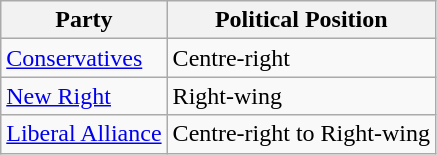<table class="wikitable mw-collapsible mw-collapsed">
<tr>
<th>Party</th>
<th>Political Position</th>
</tr>
<tr>
<td><a href='#'>Conservatives</a></td>
<td>Centre-right</td>
</tr>
<tr>
<td><a href='#'>New Right</a></td>
<td>Right-wing</td>
</tr>
<tr>
<td><a href='#'>Liberal Alliance</a></td>
<td>Centre-right to Right-wing</td>
</tr>
</table>
